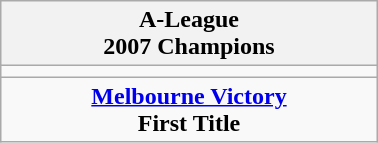<table class="wikitable" style="text-align: center; margin: 0 auto; width: 20%">
<tr>
<th>A-League<br>2007 Champions</th>
</tr>
<tr>
<td></td>
</tr>
<tr>
<td><strong><a href='#'>Melbourne Victory</a></strong><br><strong>First Title</strong></td>
</tr>
</table>
